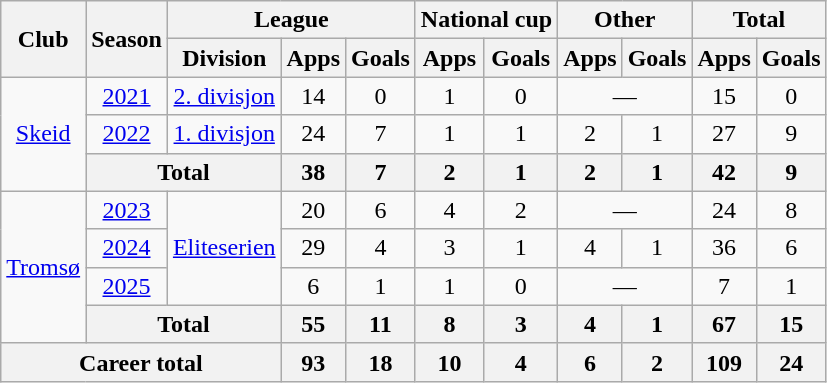<table class="wikitable" style="text-align: center;">
<tr>
<th rowspan="2">Club</th>
<th rowspan="2">Season</th>
<th colspan="3">League</th>
<th colspan="2">National cup</th>
<th colspan="2">Other</th>
<th colspan="2">Total</th>
</tr>
<tr>
<th>Division</th>
<th>Apps</th>
<th>Goals</th>
<th>Apps</th>
<th>Goals</th>
<th>Apps</th>
<th>Goals</th>
<th>Apps</th>
<th>Goals</th>
</tr>
<tr>
<td rowspan="3"><a href='#'>Skeid</a></td>
<td><a href='#'>2021</a></td>
<td><a href='#'>2. divisjon</a></td>
<td>14</td>
<td>0</td>
<td>1</td>
<td>0</td>
<td colspan="2">—</td>
<td>15</td>
<td>0</td>
</tr>
<tr>
<td><a href='#'>2022</a></td>
<td><a href='#'>1. divisjon</a></td>
<td>24</td>
<td>7</td>
<td>1</td>
<td>1</td>
<td>2</td>
<td>1</td>
<td>27</td>
<td>9</td>
</tr>
<tr>
<th colspan="2">Total</th>
<th>38</th>
<th>7</th>
<th>2</th>
<th>1</th>
<th>2</th>
<th>1</th>
<th>42</th>
<th>9</th>
</tr>
<tr>
<td rowspan="4"><a href='#'>Tromsø</a></td>
<td><a href='#'>2023</a></td>
<td rowspan="3"><a href='#'>Eliteserien</a></td>
<td>20</td>
<td>6</td>
<td>4</td>
<td>2</td>
<td colspan="2">—</td>
<td>24</td>
<td>8</td>
</tr>
<tr>
<td><a href='#'>2024</a></td>
<td>29</td>
<td>4</td>
<td>3</td>
<td>1</td>
<td>4</td>
<td>1</td>
<td>36</td>
<td>6</td>
</tr>
<tr>
<td><a href='#'>2025</a></td>
<td>6</td>
<td>1</td>
<td>1</td>
<td>0</td>
<td colspan="2">—</td>
<td>7</td>
<td>1</td>
</tr>
<tr>
<th colspan="2">Total</th>
<th>55</th>
<th>11</th>
<th>8</th>
<th>3</th>
<th>4</th>
<th>1</th>
<th>67</th>
<th>15</th>
</tr>
<tr>
<th colspan="3">Career total</th>
<th>93</th>
<th>18</th>
<th>10</th>
<th>4</th>
<th>6</th>
<th>2</th>
<th>109</th>
<th>24</th>
</tr>
</table>
